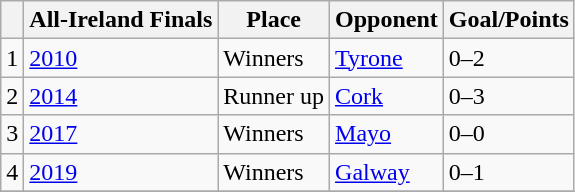<table class="wikitable collapsible">
<tr>
<th></th>
<th>All-Ireland Finals</th>
<th>Place</th>
<th>Opponent</th>
<th>Goal/Points</th>
</tr>
<tr>
<td>1</td>
<td><a href='#'>2010</a></td>
<td>Winners</td>
<td><a href='#'>Tyrone</a></td>
<td>0–2</td>
</tr>
<tr>
<td>2</td>
<td><a href='#'>2014</a></td>
<td>Runner up</td>
<td><a href='#'>Cork</a></td>
<td>0–3</td>
</tr>
<tr>
<td>3</td>
<td><a href='#'>2017</a></td>
<td>Winners</td>
<td><a href='#'>Mayo</a></td>
<td>0–0</td>
</tr>
<tr>
<td>4</td>
<td><a href='#'>2019</a></td>
<td>Winners</td>
<td><a href='#'>Galway</a></td>
<td>0–1</td>
</tr>
<tr>
</tr>
</table>
